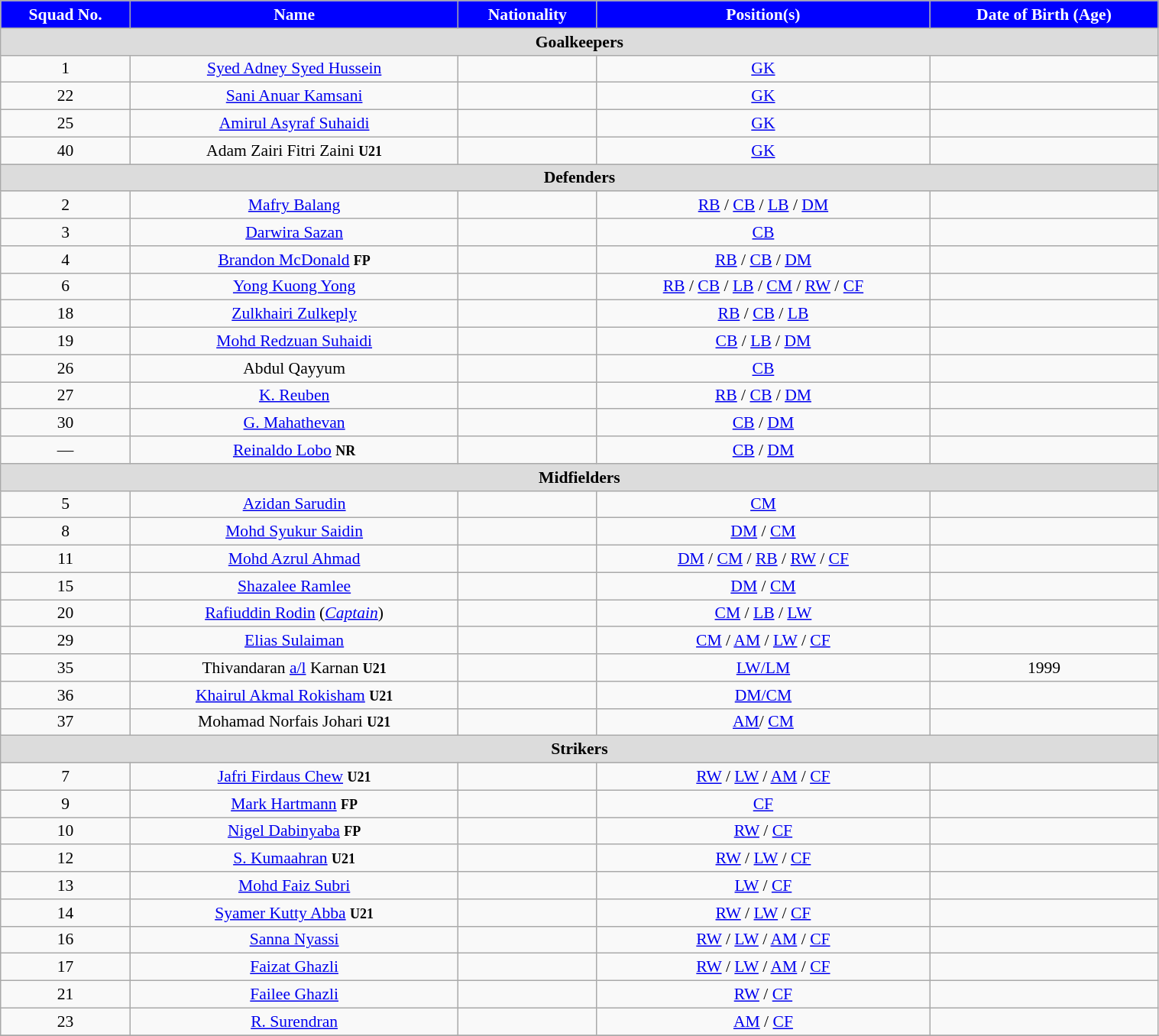<table class="wikitable" style="text-align:center; font-size:90%; width:80%;">
<tr>
<th style="background:#00f; color:white; text-align:center;">Squad No.</th>
<th style="background:#00f; color:white; text-align:center;">Name</th>
<th style="background:#00f; color:white; text-align:center;">Nationality</th>
<th style="background:#00f; color:white; text-align:center;">Position(s)</th>
<th style="background:#00f; color:white; text-align:center;">Date of Birth (Age)</th>
</tr>
<tr>
<th colspan="5" style="background:#dcdcdc; text-align:center">Goalkeepers</th>
</tr>
<tr>
<td>1</td>
<td><a href='#'>Syed Adney Syed Hussein</a></td>
<td></td>
<td><a href='#'>GK</a></td>
<td></td>
</tr>
<tr>
<td>22</td>
<td><a href='#'>Sani Anuar Kamsani</a></td>
<td></td>
<td><a href='#'>GK</a></td>
<td></td>
</tr>
<tr>
<td>25</td>
<td><a href='#'>Amirul Asyraf Suhaidi</a></td>
<td></td>
<td><a href='#'>GK</a></td>
<td></td>
</tr>
<tr>
<td>40</td>
<td>Adam Zairi Fitri Zaini <small><strong>U21</strong></small></td>
<td></td>
<td><a href='#'>GK</a></td>
<td></td>
</tr>
<tr>
<th colspan="5" style="background:#dcdcdc; text-align:center">Defenders</th>
</tr>
<tr>
<td>2</td>
<td><a href='#'>Mafry Balang</a></td>
<td></td>
<td><a href='#'>RB</a> / <a href='#'>CB</a> / <a href='#'>LB</a> / <a href='#'>DM</a></td>
<td></td>
</tr>
<tr>
<td>3</td>
<td><a href='#'>Darwira Sazan</a></td>
<td></td>
<td><a href='#'>CB</a></td>
<td></td>
</tr>
<tr>
<td>4</td>
<td><a href='#'>Brandon McDonald</a> <small><strong>FP</strong></small></td>
<td></td>
<td><a href='#'>RB</a> / <a href='#'>CB</a> / <a href='#'>DM</a></td>
<td></td>
</tr>
<tr>
<td>6</td>
<td><a href='#'>Yong Kuong Yong</a></td>
<td></td>
<td><a href='#'>RB</a> / <a href='#'>CB</a> / <a href='#'>LB</a> / <a href='#'>CM</a> / <a href='#'>RW</a> / <a href='#'>CF</a></td>
<td></td>
</tr>
<tr>
<td>18</td>
<td><a href='#'>Zulkhairi Zulkeply</a></td>
<td></td>
<td><a href='#'>RB</a> / <a href='#'>CB</a> / <a href='#'>LB</a></td>
<td></td>
</tr>
<tr>
<td>19</td>
<td><a href='#'>Mohd Redzuan Suhaidi</a></td>
<td></td>
<td><a href='#'>CB</a> / <a href='#'>LB</a> / <a href='#'>DM</a></td>
<td></td>
</tr>
<tr>
<td>26</td>
<td>Abdul Qayyum</td>
<td></td>
<td><a href='#'>CB</a></td>
<td></td>
</tr>
<tr>
<td>27</td>
<td><a href='#'>K. Reuben</a></td>
<td></td>
<td><a href='#'>RB</a> / <a href='#'>CB</a> / <a href='#'>DM</a></td>
<td></td>
</tr>
<tr>
<td>30</td>
<td><a href='#'>G. Mahathevan</a></td>
<td></td>
<td><a href='#'>CB</a> / <a href='#'>DM</a></td>
<td></td>
</tr>
<tr>
<td>—</td>
<td><a href='#'>Reinaldo Lobo</a> <small><strong>NR</strong></small></td>
<td></td>
<td><a href='#'>CB</a> / <a href='#'>DM</a></td>
<td></td>
</tr>
<tr>
<th colspan="5" style="background:#dcdcdc; text-align:center">Midfielders</th>
</tr>
<tr>
<td>5</td>
<td><a href='#'>Azidan Sarudin</a></td>
<td></td>
<td><a href='#'>CM</a></td>
<td></td>
</tr>
<tr>
<td>8</td>
<td><a href='#'>Mohd Syukur Saidin</a></td>
<td></td>
<td><a href='#'>DM</a> / <a href='#'>CM</a></td>
<td></td>
</tr>
<tr>
<td>11</td>
<td><a href='#'>Mohd Azrul Ahmad</a></td>
<td></td>
<td><a href='#'>DM</a> / <a href='#'>CM</a> / <a href='#'>RB</a> / <a href='#'>RW</a> / <a href='#'>CF</a></td>
<td></td>
</tr>
<tr>
<td>15</td>
<td><a href='#'>Shazalee Ramlee</a></td>
<td></td>
<td><a href='#'>DM</a> / <a href='#'>CM</a></td>
<td></td>
</tr>
<tr>
<td>20</td>
<td><a href='#'>Rafiuddin Rodin</a> (<em><a href='#'>Captain</a></em>)</td>
<td></td>
<td><a href='#'>CM</a> / <a href='#'>LB</a> / <a href='#'>LW</a></td>
<td></td>
</tr>
<tr>
<td>29</td>
<td><a href='#'>Elias Sulaiman</a></td>
<td></td>
<td><a href='#'>CM</a> / <a href='#'>AM</a> / <a href='#'>LW</a> / <a href='#'>CF</a></td>
<td></td>
</tr>
<tr>
<td>35</td>
<td>Thivandaran <a href='#'>a/l</a> Karnan <small><strong>U21</strong></small></td>
<td></td>
<td><a href='#'>LW/LM</a></td>
<td>1999</td>
</tr>
<tr>
<td>36</td>
<td><a href='#'>Khairul Akmal Rokisham</a> <small><strong>U21</strong></small></td>
<td></td>
<td><a href='#'>DM/CM</a></td>
<td></td>
</tr>
<tr>
<td>37</td>
<td>Mohamad Norfais Johari <small><strong>U21</strong></small></td>
<td></td>
<td><a href='#'>AM</a>/ <a href='#'>CM</a></td>
<td></td>
</tr>
<tr>
<th colspan="5" style="background:#dcdcdc; text-align:center">Strikers</th>
</tr>
<tr>
<td>7</td>
<td><a href='#'>Jafri Firdaus Chew</a> <small><strong>U21</strong></small></td>
<td></td>
<td><a href='#'>RW</a> / <a href='#'>LW</a> / <a href='#'>AM</a> / <a href='#'>CF</a></td>
<td></td>
</tr>
<tr>
<td>9</td>
<td><a href='#'>Mark Hartmann</a> <small><strong>FP</strong></small></td>
<td></td>
<td><a href='#'>CF</a></td>
<td></td>
</tr>
<tr>
<td>10</td>
<td><a href='#'>Nigel Dabinyaba</a> <small><strong>FP</strong></small></td>
<td></td>
<td><a href='#'>RW</a> / <a href='#'>CF</a></td>
<td></td>
</tr>
<tr>
<td>12</td>
<td><a href='#'>S. Kumaahran</a> <small><strong>U21</strong></small></td>
<td></td>
<td><a href='#'>RW</a> / <a href='#'>LW</a> / <a href='#'>CF</a></td>
<td></td>
</tr>
<tr>
<td>13</td>
<td><a href='#'>Mohd Faiz Subri</a></td>
<td></td>
<td><a href='#'>LW</a> / <a href='#'>CF</a></td>
<td></td>
</tr>
<tr>
<td>14</td>
<td><a href='#'>Syamer Kutty Abba</a> <small><strong>U21</strong></small></td>
<td></td>
<td><a href='#'>RW</a> / <a href='#'>LW</a> / <a href='#'>CF</a></td>
<td></td>
</tr>
<tr>
<td>16</td>
<td><a href='#'>Sanna Nyassi</a></td>
<td></td>
<td><a href='#'>RW</a> / <a href='#'>LW</a> / <a href='#'>AM</a> / <a href='#'>CF</a></td>
<td></td>
</tr>
<tr>
<td>17</td>
<td><a href='#'>Faizat Ghazli</a></td>
<td></td>
<td><a href='#'>RW</a> / <a href='#'>LW</a> / <a href='#'>AM</a> / <a href='#'>CF</a></td>
<td></td>
</tr>
<tr>
<td>21</td>
<td><a href='#'>Failee Ghazli</a></td>
<td></td>
<td><a href='#'>RW</a> / <a href='#'>CF</a></td>
<td></td>
</tr>
<tr>
<td>23</td>
<td><a href='#'>R. Surendran</a></td>
<td></td>
<td><a href='#'>AM</a> / <a href='#'>CF</a></td>
<td></td>
</tr>
<tr>
</tr>
</table>
